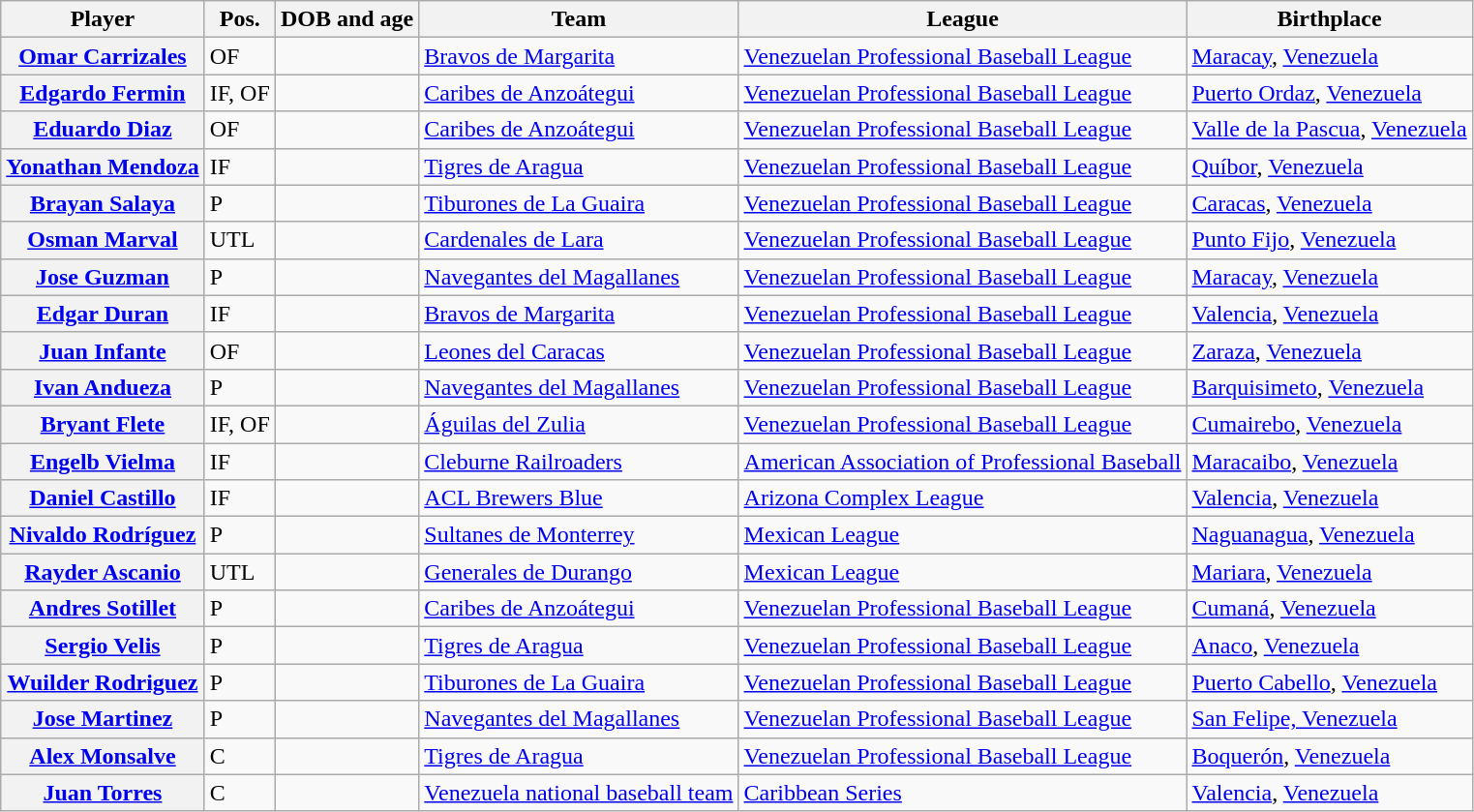<table class="wikitable sortable plainrowheaders">
<tr>
<th scope="col">Player</th>
<th scope="col">Pos.</th>
<th scope="col">DOB and age</th>
<th scope="col">Team</th>
<th scope="col">League</th>
<th scope="col">Birthplace</th>
</tr>
<tr>
<th scope="row"><a href='#'>Omar Carrizales</a></th>
<td>OF</td>
<td></td>
<td> <a href='#'>Bravos de Margarita</a></td>
<td><a href='#'>Venezuelan Professional Baseball League</a></td>
<td><a href='#'>Maracay</a>, <a href='#'>Venezuela</a></td>
</tr>
<tr>
<th scope="row"><a href='#'>Edgardo Fermin</a></th>
<td>IF, OF</td>
<td></td>
<td> <a href='#'>Caribes de Anzoátegui</a></td>
<td><a href='#'>Venezuelan Professional Baseball League</a></td>
<td><a href='#'>Puerto Ordaz</a>, <a href='#'>Venezuela</a></td>
</tr>
<tr>
<th scope="row"><a href='#'>Eduardo Diaz</a></th>
<td>OF</td>
<td></td>
<td> <a href='#'>Caribes de Anzoátegui</a></td>
<td><a href='#'>Venezuelan Professional Baseball League</a></td>
<td><a href='#'>Valle de la Pascua</a>, <a href='#'>Venezuela</a></td>
</tr>
<tr>
<th scope="row"><a href='#'>Yonathan Mendoza</a></th>
<td>IF</td>
<td></td>
<td> <a href='#'>Tigres de Aragua</a></td>
<td><a href='#'>Venezuelan Professional Baseball League</a></td>
<td><a href='#'>Quíbor</a>, <a href='#'>Venezuela</a></td>
</tr>
<tr>
<th scope="row"><a href='#'>Brayan Salaya</a></th>
<td>P</td>
<td></td>
<td> <a href='#'>Tiburones de La Guaira</a></td>
<td><a href='#'>Venezuelan Professional Baseball League</a></td>
<td><a href='#'>Caracas</a>, <a href='#'>Venezuela</a></td>
</tr>
<tr>
<th scope="row"><a href='#'>Osman Marval</a></th>
<td>UTL</td>
<td></td>
<td> <a href='#'>Cardenales de Lara</a></td>
<td><a href='#'>Venezuelan Professional Baseball League</a></td>
<td><a href='#'>Punto Fijo</a>, <a href='#'>Venezuela</a></td>
</tr>
<tr>
<th scope="row"><a href='#'>Jose Guzman</a></th>
<td>P</td>
<td></td>
<td> <a href='#'>Navegantes del Magallanes</a></td>
<td><a href='#'>Venezuelan Professional Baseball League</a></td>
<td><a href='#'>Maracay</a>, <a href='#'>Venezuela</a></td>
</tr>
<tr>
<th scope="row"><a href='#'>Edgar Duran</a></th>
<td>IF</td>
<td></td>
<td> <a href='#'>Bravos de Margarita</a></td>
<td><a href='#'>Venezuelan Professional Baseball League</a></td>
<td><a href='#'>Valencia</a>, <a href='#'>Venezuela</a></td>
</tr>
<tr>
<th scope="row"><a href='#'>Juan Infante</a></th>
<td>OF</td>
<td></td>
<td> <a href='#'>Leones del Caracas</a></td>
<td><a href='#'>Venezuelan Professional Baseball League</a></td>
<td><a href='#'>Zaraza</a>, <a href='#'>Venezuela</a></td>
</tr>
<tr>
<th scope="row"><a href='#'>Ivan Andueza</a></th>
<td>P</td>
<td></td>
<td> <a href='#'>Navegantes del Magallanes</a></td>
<td><a href='#'>Venezuelan Professional Baseball League</a></td>
<td><a href='#'>Barquisimeto</a>, <a href='#'>Venezuela</a></td>
</tr>
<tr>
<th scope="row"><a href='#'>Bryant Flete</a></th>
<td>IF, OF</td>
<td></td>
<td> <a href='#'>Águilas del Zulia</a></td>
<td><a href='#'>Venezuelan Professional Baseball League</a></td>
<td><a href='#'>Cumairebo</a>, <a href='#'>Venezuela</a></td>
</tr>
<tr>
<th scope="row"><a href='#'>Engelb Vielma</a></th>
<td>IF</td>
<td></td>
<td> <a href='#'>Cleburne Railroaders</a></td>
<td><a href='#'>American Association of Professional Baseball</a></td>
<td><a href='#'>Maracaibo</a>, <a href='#'>Venezuela</a></td>
</tr>
<tr>
<th scope="row"><a href='#'>Daniel Castillo</a></th>
<td>IF</td>
<td></td>
<td> <a href='#'>ACL Brewers Blue</a></td>
<td><a href='#'>Arizona Complex League</a></td>
<td><a href='#'>Valencia</a>, <a href='#'>Venezuela</a></td>
</tr>
<tr>
<th scope="row"><a href='#'>Nivaldo Rodríguez</a></th>
<td>P</td>
<td></td>
<td> <a href='#'>Sultanes de Monterrey</a></td>
<td><a href='#'>Mexican League</a></td>
<td><a href='#'>Naguanagua</a>, <a href='#'>Venezuela</a></td>
</tr>
<tr>
<th scope="row"><a href='#'>Rayder Ascanio</a></th>
<td>UTL</td>
<td></td>
<td> <a href='#'>Generales de Durango</a></td>
<td><a href='#'>Mexican League</a></td>
<td><a href='#'>Mariara</a>, <a href='#'>Venezuela</a></td>
</tr>
<tr>
<th scope="row"><a href='#'>Andres Sotillet</a></th>
<td>P</td>
<td></td>
<td> <a href='#'>Caribes de Anzoátegui</a></td>
<td><a href='#'>Venezuelan Professional Baseball League</a></td>
<td><a href='#'>Cumaná</a>, <a href='#'>Venezuela</a></td>
</tr>
<tr>
<th scope="row"><a href='#'>Sergio Velis</a></th>
<td>P</td>
<td></td>
<td> <a href='#'>Tigres de Aragua</a></td>
<td><a href='#'>Venezuelan Professional Baseball League</a></td>
<td><a href='#'>Anaco</a>, <a href='#'>Venezuela</a></td>
</tr>
<tr>
<th scope="row"><a href='#'>Wuilder Rodriguez</a></th>
<td>P</td>
<td></td>
<td> <a href='#'>Tiburones de La Guaira</a></td>
<td><a href='#'>Venezuelan Professional Baseball League</a></td>
<td><a href='#'>Puerto Cabello</a>, <a href='#'>Venezuela</a></td>
</tr>
<tr>
<th scope="row"><a href='#'>Jose Martinez</a></th>
<td>P</td>
<td></td>
<td> <a href='#'>Navegantes del Magallanes</a></td>
<td><a href='#'>Venezuelan Professional Baseball League</a></td>
<td><a href='#'>San Felipe, Venezuela</a></td>
</tr>
<tr>
<th scope="row"><a href='#'>Alex Monsalve</a></th>
<td>C</td>
<td></td>
<td> <a href='#'>Tigres de Aragua</a></td>
<td><a href='#'>Venezuelan Professional Baseball League</a></td>
<td><a href='#'>Boquerón</a>, <a href='#'>Venezuela</a></td>
</tr>
<tr>
<th scope="row"><a href='#'>Juan Torres</a></th>
<td>C</td>
<td></td>
<td> <a href='#'>Venezuela national baseball team</a></td>
<td><a href='#'>Caribbean Series</a></td>
<td><a href='#'>Valencia</a>, <a href='#'>Venezuela</a></td>
</tr>
</table>
